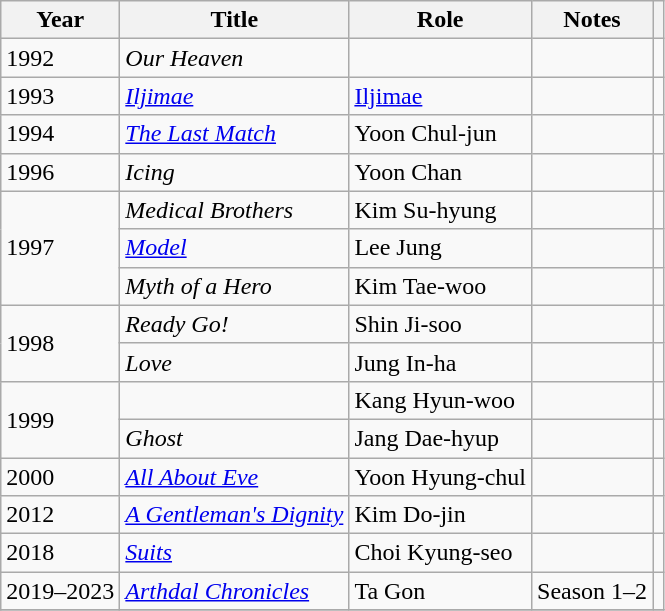<table class="wikitable plainrowheaders sortable">
<tr>
<th>Year</th>
<th>Title</th>
<th>Role</th>
<th scope="col" class="unsortable">Notes</th>
<th scope="col" class="unsortable"></th>
</tr>
<tr>
<td>1992</td>
<td><em>Our Heaven</em></td>
<td></td>
<td></td>
<td></td>
</tr>
<tr>
<td>1993</td>
<td><em><a href='#'>Iljimae</a></em></td>
<td><a href='#'>Iljimae</a></td>
<td></td>
<td></td>
</tr>
<tr>
<td>1994</td>
<td><em><a href='#'>The Last Match</a></em></td>
<td>Yoon Chul-jun</td>
<td></td>
<td></td>
</tr>
<tr>
<td>1996</td>
<td><em>Icing</em></td>
<td>Yoon Chan</td>
<td></td>
<td style="text-align:center"></td>
</tr>
<tr>
<td rowspan=3>1997</td>
<td><em>Medical Brothers</em></td>
<td>Kim Su-hyung</td>
<td></td>
<td style="text-align:center"></td>
</tr>
<tr>
<td><em><a href='#'>Model</a></em></td>
<td>Lee Jung</td>
<td></td>
<td style="text-align:center"></td>
</tr>
<tr>
<td><em>Myth of a Hero</em></td>
<td>Kim Tae-woo</td>
<td></td>
<td style="text-align:center"></td>
</tr>
<tr>
<td rowspan=2>1998</td>
<td><em>Ready Go!</em></td>
<td>Shin Ji-soo</td>
<td></td>
<td style="text-align:center"></td>
</tr>
<tr>
<td><em>Love</em></td>
<td>Jung In-ha</td>
<td></td>
<td style="text-align:center"></td>
</tr>
<tr>
<td rowspan=2>1999</td>
<td><em></em></td>
<td>Kang Hyun-woo</td>
<td></td>
<td style="text-align:center"></td>
</tr>
<tr>
<td><em>Ghost</em></td>
<td>Jang Dae-hyup</td>
<td></td>
<td style="text-align:center"></td>
</tr>
<tr>
<td>2000</td>
<td><em><a href='#'>All About Eve</a></em></td>
<td>Yoon Hyung-chul</td>
<td></td>
<td style="text-align:center"></td>
</tr>
<tr>
<td>2012</td>
<td><em><a href='#'>A Gentleman's Dignity</a></em></td>
<td>Kim Do-jin</td>
<td></td>
<td></td>
</tr>
<tr>
<td>2018</td>
<td><em><a href='#'>Suits</a></em></td>
<td>Choi Kyung-seo</td>
<td></td>
<td></td>
</tr>
<tr>
<td>2019–2023</td>
<td><em><a href='#'>Arthdal Chronicles</a></em></td>
<td>Ta Gon</td>
<td>Season 1–2</td>
<td style="text-align:center"></td>
</tr>
<tr>
</tr>
</table>
